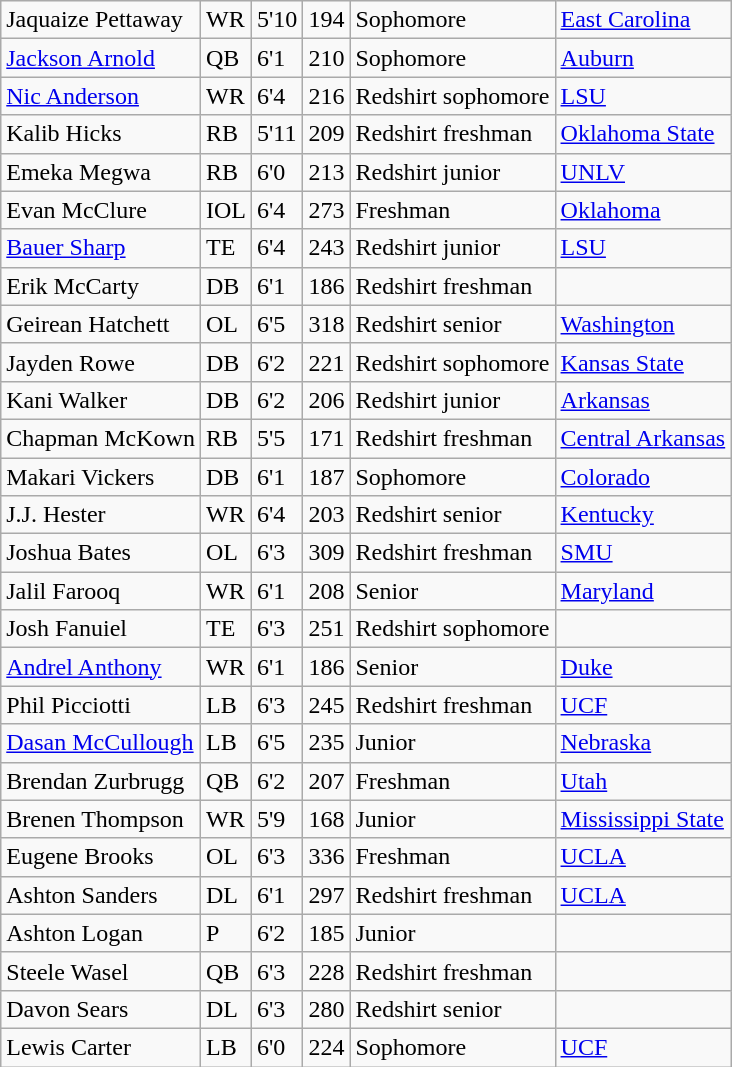<table class="wikitable sortable">
<tr>
<td>Jaquaize Pettaway</td>
<td>WR</td>
<td>5'10</td>
<td>194</td>
<td>Sophomore</td>
<td><a href='#'>East Carolina</a></td>
</tr>
<tr>
<td><a href='#'>Jackson Arnold</a></td>
<td>QB</td>
<td>6'1</td>
<td>210</td>
<td>Sophomore</td>
<td><a href='#'>Auburn</a></td>
</tr>
<tr>
<td><a href='#'>Nic Anderson</a></td>
<td>WR</td>
<td>6'4</td>
<td>216</td>
<td> Redshirt sophomore</td>
<td><a href='#'>LSU</a></td>
</tr>
<tr>
<td>Kalib Hicks</td>
<td>RB</td>
<td>5'11</td>
<td>209</td>
<td> Redshirt freshman</td>
<td><a href='#'>Oklahoma State</a></td>
</tr>
<tr>
<td>Emeka Megwa</td>
<td>RB</td>
<td>6'0</td>
<td>213</td>
<td> Redshirt junior</td>
<td><a href='#'>UNLV</a></td>
</tr>
<tr>
<td>Evan McClure</td>
<td>IOL</td>
<td>6'4</td>
<td>273</td>
<td>Freshman</td>
<td><a href='#'>Oklahoma</a></td>
</tr>
<tr>
<td><a href='#'>Bauer Sharp</a></td>
<td>TE</td>
<td>6'4</td>
<td>243</td>
<td> Redshirt junior</td>
<td><a href='#'>LSU</a></td>
</tr>
<tr>
<td>Erik McCarty</td>
<td>DB</td>
<td>6'1</td>
<td>186</td>
<td> Redshirt freshman</td>
<td></td>
</tr>
<tr>
<td>Geirean Hatchett</td>
<td>OL</td>
<td>6'5</td>
<td>318</td>
<td> Redshirt senior</td>
<td><a href='#'>Washington</a></td>
</tr>
<tr>
<td>Jayden Rowe</td>
<td>DB</td>
<td>6'2</td>
<td>221</td>
<td> Redshirt sophomore</td>
<td><a href='#'>Kansas State</a></td>
</tr>
<tr>
<td>Kani Walker</td>
<td>DB</td>
<td>6'2</td>
<td>206</td>
<td> Redshirt junior</td>
<td><a href='#'>Arkansas</a></td>
</tr>
<tr>
<td>Chapman McKown</td>
<td>RB</td>
<td>5'5</td>
<td>171</td>
<td> Redshirt freshman</td>
<td><a href='#'>Central Arkansas</a></td>
</tr>
<tr>
<td>Makari Vickers</td>
<td>DB</td>
<td>6'1</td>
<td>187</td>
<td>Sophomore</td>
<td><a href='#'>Colorado</a></td>
</tr>
<tr>
<td>J.J. Hester</td>
<td>WR</td>
<td>6'4</td>
<td>203</td>
<td> Redshirt senior</td>
<td><a href='#'>Kentucky</a></td>
</tr>
<tr>
<td>Joshua Bates</td>
<td>OL</td>
<td>6'3</td>
<td>309</td>
<td> Redshirt freshman</td>
<td><a href='#'>SMU</a></td>
</tr>
<tr>
<td>Jalil Farooq</td>
<td>WR</td>
<td>6'1</td>
<td>208</td>
<td>Senior</td>
<td><a href='#'>Maryland</a></td>
</tr>
<tr>
<td>Josh Fanuiel</td>
<td>TE</td>
<td>6'3</td>
<td>251</td>
<td> Redshirt sophomore</td>
<td></td>
</tr>
<tr>
<td><a href='#'>Andrel Anthony</a></td>
<td>WR</td>
<td>6'1</td>
<td>186</td>
<td>Senior</td>
<td><a href='#'>Duke</a></td>
</tr>
<tr>
<td>Phil Picciotti</td>
<td>LB</td>
<td>6'3</td>
<td>245</td>
<td> Redshirt freshman</td>
<td><a href='#'>UCF</a></td>
</tr>
<tr>
<td><a href='#'>Dasan McCullough</a></td>
<td>LB</td>
<td>6'5</td>
<td>235</td>
<td>Junior</td>
<td><a href='#'>Nebraska</a></td>
</tr>
<tr>
<td>Brendan Zurbrugg</td>
<td>QB</td>
<td>6'2</td>
<td>207</td>
<td>Freshman</td>
<td><a href='#'>Utah</a></td>
</tr>
<tr>
<td>Brenen Thompson</td>
<td>WR</td>
<td>5'9</td>
<td>168</td>
<td>Junior</td>
<td><a href='#'>Mississippi State</a></td>
</tr>
<tr>
<td>Eugene Brooks</td>
<td>OL</td>
<td>6'3</td>
<td>336</td>
<td>Freshman</td>
<td><a href='#'>UCLA</a></td>
</tr>
<tr>
<td>Ashton Sanders</td>
<td>DL</td>
<td>6'1</td>
<td>297</td>
<td> Redshirt freshman</td>
<td><a href='#'>UCLA</a></td>
</tr>
<tr>
<td>Ashton Logan</td>
<td>P</td>
<td>6'2</td>
<td>185</td>
<td>Junior</td>
<td></td>
</tr>
<tr>
<td>Steele Wasel</td>
<td>QB</td>
<td>6'3</td>
<td>228</td>
<td> Redshirt freshman</td>
<td></td>
</tr>
<tr>
<td>Davon Sears</td>
<td>DL</td>
<td>6'3</td>
<td>280</td>
<td> Redshirt senior</td>
<td></td>
</tr>
<tr>
<td>Lewis Carter</td>
<td>LB</td>
<td>6'0</td>
<td>224</td>
<td>Sophomore</td>
<td><a href='#'>UCF</a></td>
</tr>
</table>
